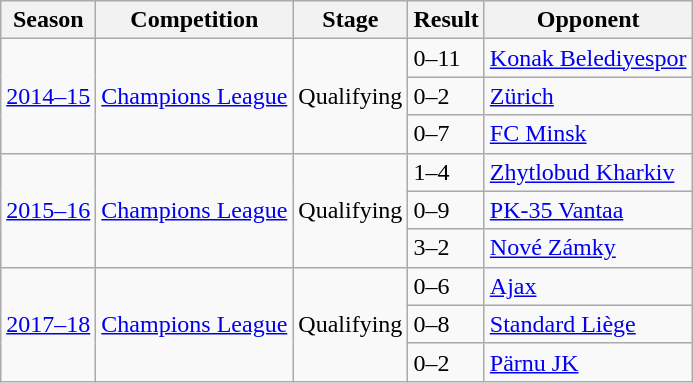<table class="wikitable">
<tr>
<th>Season</th>
<th>Competition</th>
<th>Stage</th>
<th>Result</th>
<th>Opponent</th>
</tr>
<tr>
<td rowspan=3><a href='#'>2014–15</a></td>
<td rowspan=3><a href='#'>Champions League</a></td>
<td rowspan=3>Qualifying</td>
<td>0–11</td>
<td> <a href='#'>Konak Belediyespor</a></td>
</tr>
<tr>
<td>0–2</td>
<td> <a href='#'>Zürich</a></td>
</tr>
<tr>
<td>0–7</td>
<td> <a href='#'>FC Minsk</a></td>
</tr>
<tr>
<td rowspan=3><a href='#'>2015–16</a></td>
<td rowspan=3><a href='#'>Champions League</a></td>
<td rowspan=3>Qualifying</td>
<td>1–4</td>
<td> <a href='#'>Zhytlobud Kharkiv</a></td>
</tr>
<tr>
<td>0–9</td>
<td> <a href='#'>PK-35 Vantaa</a></td>
</tr>
<tr>
<td>3–2</td>
<td> <a href='#'>Nové Zámky</a></td>
</tr>
<tr>
<td rowspan=3><a href='#'>2017–18</a></td>
<td rowspan=3><a href='#'>Champions League</a></td>
<td rowspan=3>Qualifying</td>
<td>0–6</td>
<td> <a href='#'>Ajax</a></td>
</tr>
<tr>
<td>0–8</td>
<td> <a href='#'>Standard Liège</a></td>
</tr>
<tr>
<td>0–2</td>
<td> <a href='#'>Pärnu JK</a></td>
</tr>
</table>
